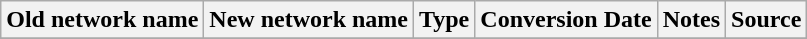<table class="wikitable">
<tr>
<th>Old network name</th>
<th>New network name</th>
<th>Type</th>
<th>Conversion Date</th>
<th>Notes</th>
<th>Source</th>
</tr>
<tr>
</tr>
</table>
